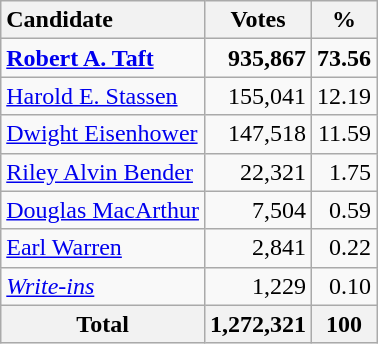<table class="wikitable sortable plainrowheaders" style="text-align:right">
<tr>
<th style="text-align:left;">Candidate</th>
<th>Votes</th>
<th>%</th>
</tr>
<tr>
<td style="text-align:left;"><strong><a href='#'>Robert A. Taft</a></strong></td>
<td><strong>935,867</strong></td>
<td><strong>73.56</strong></td>
</tr>
<tr>
<td style="text-align:left;"><a href='#'>Harold E. Stassen</a></td>
<td>155,041</td>
<td>12.19</td>
</tr>
<tr>
<td style="text-align:left;"><a href='#'>Dwight Eisenhower</a></td>
<td>147,518</td>
<td>11.59</td>
</tr>
<tr>
<td style="text-align:left;"><a href='#'>Riley Alvin Bender</a></td>
<td>22,321</td>
<td>1.75</td>
</tr>
<tr>
<td style="text-align:left;"><a href='#'>Douglas MacArthur</a></td>
<td>7,504</td>
<td>0.59</td>
</tr>
<tr>
<td style="text-align:left;"><a href='#'>Earl Warren</a></td>
<td>2,841</td>
<td>0.22</td>
</tr>
<tr>
<td style="text-align:left;"><em><a href='#'>Write-ins</a></em></td>
<td>1,229</td>
<td>0.10</td>
</tr>
<tr class="sortbottom">
<th>Total</th>
<th>1,272,321</th>
<th>100</th>
</tr>
</table>
